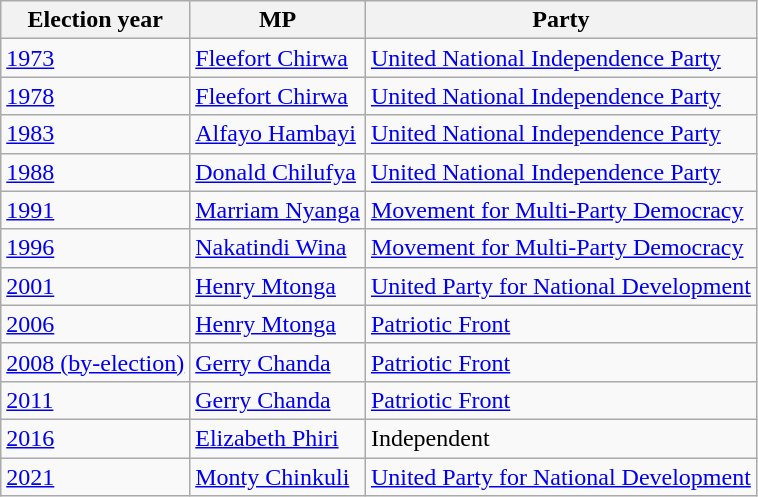<table class=wikitable>
<tr>
<th>Election year</th>
<th>MP</th>
<th>Party</th>
</tr>
<tr>
<td><a href='#'>1973</a></td>
<td><a href='#'>Fleefort Chirwa</a></td>
<td><a href='#'>United National Independence Party</a></td>
</tr>
<tr>
<td><a href='#'>1978</a></td>
<td><a href='#'>Fleefort Chirwa</a></td>
<td><a href='#'>United National Independence Party</a></td>
</tr>
<tr>
<td><a href='#'>1983</a></td>
<td><a href='#'>Alfayo Hambayi</a></td>
<td><a href='#'>United National Independence Party</a></td>
</tr>
<tr>
<td><a href='#'>1988</a></td>
<td><a href='#'>Donald Chilufya</a></td>
<td><a href='#'>United National Independence Party</a></td>
</tr>
<tr>
<td><a href='#'>1991</a></td>
<td><a href='#'>Marriam Nyanga</a></td>
<td><a href='#'>Movement for Multi-Party Democracy</a></td>
</tr>
<tr>
<td><a href='#'>1996</a></td>
<td><a href='#'>Nakatindi Wina</a></td>
<td><a href='#'>Movement for Multi-Party Democracy</a></td>
</tr>
<tr>
<td><a href='#'>2001</a></td>
<td><a href='#'>Henry Mtonga</a></td>
<td><a href='#'>United Party for National Development</a></td>
</tr>
<tr>
<td><a href='#'>2006</a></td>
<td><a href='#'>Henry Mtonga</a></td>
<td><a href='#'>Patriotic Front</a></td>
</tr>
<tr>
<td><a href='#'>2008 (by-election)</a></td>
<td><a href='#'>Gerry Chanda</a></td>
<td><a href='#'>Patriotic Front</a></td>
</tr>
<tr>
<td><a href='#'>2011</a></td>
<td><a href='#'>Gerry Chanda</a></td>
<td><a href='#'>Patriotic Front</a></td>
</tr>
<tr>
<td><a href='#'>2016</a></td>
<td><a href='#'>Elizabeth Phiri</a></td>
<td>Independent</td>
</tr>
<tr>
<td><a href='#'>2021</a></td>
<td><a href='#'>Monty Chinkuli</a></td>
<td><a href='#'>United Party for National Development</a></td>
</tr>
</table>
